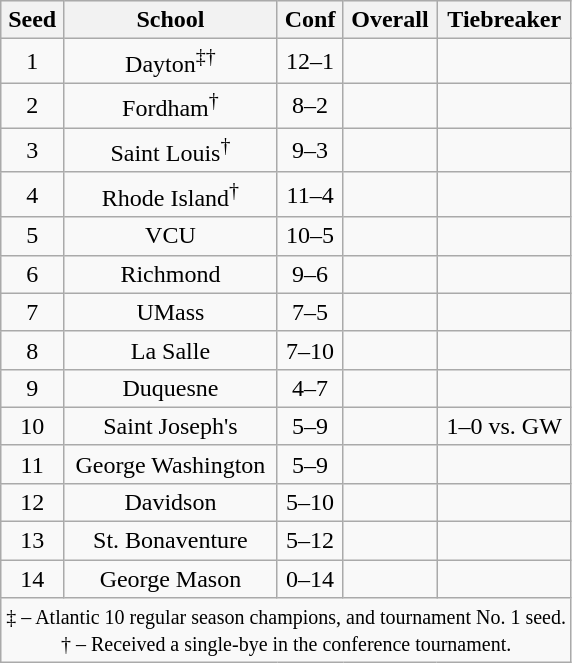<table class="wikitable" style="text-align: center;">
<tr bgcolor="#efefef">
<th>Seed</th>
<th>School</th>
<th>Conf</th>
<th>Overall</th>
<th>Tiebreaker</th>
</tr>
<tr>
<td>1</td>
<td>Dayton<sup>‡†</sup></td>
<td>12–1</td>
<td></td>
<td></td>
</tr>
<tr>
<td>2</td>
<td>Fordham<sup>†</sup></td>
<td>8–2</td>
<td></td>
<td></td>
</tr>
<tr>
<td>3</td>
<td>Saint Louis<sup>†</sup></td>
<td>9–3</td>
<td></td>
<td></td>
</tr>
<tr>
<td>4</td>
<td>Rhode Island<sup>†</sup></td>
<td>11–4</td>
<td></td>
<td></td>
</tr>
<tr>
<td>5</td>
<td>VCU</td>
<td>10–5</td>
<td></td>
<td></td>
</tr>
<tr>
<td>6</td>
<td>Richmond</td>
<td>9–6</td>
<td></td>
<td></td>
</tr>
<tr>
<td>7</td>
<td>UMass</td>
<td>7–5</td>
<td></td>
<td></td>
</tr>
<tr>
<td>8</td>
<td>La Salle</td>
<td>7–10</td>
<td></td>
<td></td>
</tr>
<tr>
<td>9</td>
<td>Duquesne</td>
<td>4–7</td>
<td></td>
<td></td>
</tr>
<tr>
<td>10</td>
<td>Saint Joseph's</td>
<td>5–9</td>
<td></td>
<td>1–0 vs. GW</td>
</tr>
<tr>
<td>11</td>
<td>George Washington</td>
<td>5–9</td>
<td></td>
<td></td>
</tr>
<tr>
<td>12</td>
<td>Davidson</td>
<td>5–10</td>
<td></td>
<td></td>
</tr>
<tr>
<td>13</td>
<td>St. Bonaventure</td>
<td>5–12</td>
<td></td>
<td></td>
</tr>
<tr>
<td>14</td>
<td>George Mason</td>
<td>0–14</td>
<td></td>
<td></td>
</tr>
<tr>
<td colspan="5"><small>‡ – Atlantic 10 regular season champions, and tournament No. 1 seed.</small><br><small>† – Received a single-bye in the conference tournament.</small></td>
</tr>
</table>
